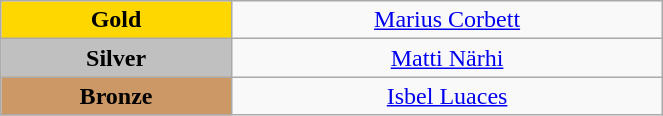<table class="wikitable" style="text-align:center; " width="35%">
<tr>
<td bgcolor="gold"><strong>Gold</strong></td>
<td><a href='#'>Marius Corbett</a><br>  <small><em></em></small></td>
</tr>
<tr>
<td bgcolor="silver"><strong>Silver</strong></td>
<td><a href='#'>Matti Närhi</a><br>  <small><em></em></small></td>
</tr>
<tr>
<td bgcolor="CC9966"><strong>Bronze</strong></td>
<td><a href='#'>Isbel Luaces</a><br>  <small><em></em></small></td>
</tr>
</table>
